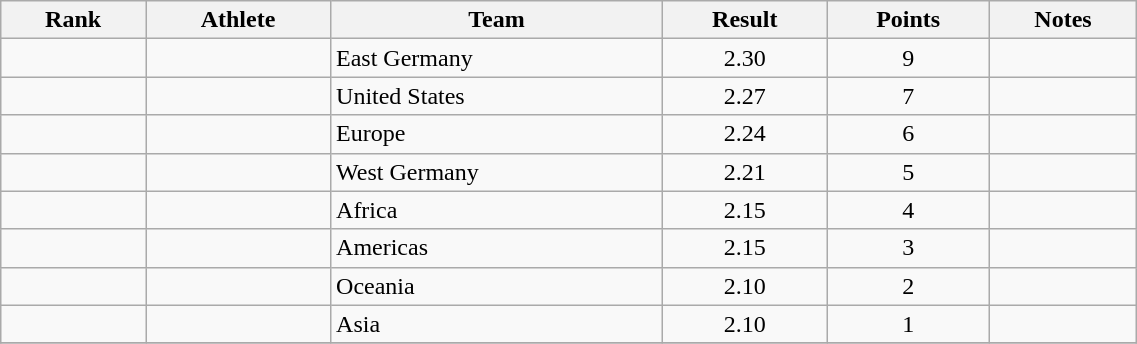<table class="wikitable sortable" style="text-align:center" width="60%">
<tr>
<th>Rank</th>
<th>Athlete</th>
<th>Team</th>
<th>Result</th>
<th>Points</th>
<th>Notes</th>
</tr>
<tr>
<td></td>
<td align="left"></td>
<td align=left>East Germany</td>
<td>2.30</td>
<td>9</td>
<td></td>
</tr>
<tr>
<td></td>
<td align="left"></td>
<td align=left>United States</td>
<td>2.27</td>
<td>7</td>
<td></td>
</tr>
<tr>
<td></td>
<td align="left"></td>
<td align=left>Europe</td>
<td>2.24</td>
<td>6</td>
<td></td>
</tr>
<tr>
<td></td>
<td align="left"></td>
<td align=left>West Germany</td>
<td>2.21</td>
<td>5</td>
<td></td>
</tr>
<tr>
<td></td>
<td align="left"></td>
<td align=left>Africa</td>
<td>2.15</td>
<td>4</td>
<td></td>
</tr>
<tr>
<td></td>
<td align="left"></td>
<td align=left>Americas</td>
<td>2.15</td>
<td>3</td>
<td></td>
</tr>
<tr>
<td></td>
<td align="left"></td>
<td align=left>Oceania</td>
<td>2.10</td>
<td>2</td>
<td></td>
</tr>
<tr>
<td></td>
<td align="left"></td>
<td align=left>Asia</td>
<td>2.10</td>
<td>1</td>
<td></td>
</tr>
<tr>
</tr>
</table>
